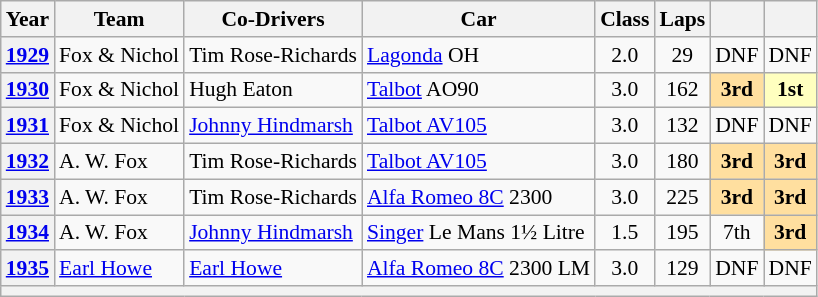<table class="wikitable" style="text-align:center; font-size:90%">
<tr>
<th>Year</th>
<th>Team</th>
<th>Co-Drivers</th>
<th>Car</th>
<th>Class</th>
<th>Laps</th>
<th></th>
<th></th>
</tr>
<tr>
<th><a href='#'>1929</a></th>
<td align="left"nowrap> Fox & Nichol</td>
<td align="left"nowrap> Tim Rose-Richards</td>
<td align="left"nowrap><a href='#'>Lagonda</a> OH</td>
<td>2.0</td>
<td>29</td>
<td>DNF</td>
<td>DNF</td>
</tr>
<tr>
<th><a href='#'>1930</a></th>
<td align="left"nowrap> Fox & Nichol</td>
<td align="left"nowrap> Hugh Eaton</td>
<td align="left"nowrap><a href='#'>Talbot</a> AO90</td>
<td>3.0</td>
<td>162</td>
<td style="background:#FFDF9F;"><strong>3rd</strong></td>
<td style="background:#FFFFBF;"><strong>1st</strong></td>
</tr>
<tr>
<th><a href='#'>1931</a></th>
<td align="left"nowrap> Fox & Nichol</td>
<td align="left"nowrap> <a href='#'>Johnny Hindmarsh</a></td>
<td align="left"nowrap><a href='#'>Talbot AV105</a></td>
<td>3.0</td>
<td>132</td>
<td>DNF</td>
<td>DNF</td>
</tr>
<tr>
<th><a href='#'>1932</a></th>
<td align="left"nowrap> A. W. Fox</td>
<td align="left"nowrap> Tim Rose-Richards</td>
<td align="left"nowrap><a href='#'>Talbot AV105</a></td>
<td>3.0</td>
<td>180</td>
<td style="background:#FFDF9F;"><strong>3rd</strong></td>
<td style="background:#FFDF9F;"><strong>3rd</strong></td>
</tr>
<tr>
<th><a href='#'>1933</a></th>
<td align="left"nowrap> A. W. Fox</td>
<td align="left"nowrap> Tim Rose-Richards</td>
<td align="left"nowrap><a href='#'>Alfa Romeo 8C</a> 2300</td>
<td>3.0</td>
<td>225</td>
<td style="background:#FFDF9F;"><strong>3rd</strong></td>
<td style="background:#FFDF9F;"><strong>3rd</strong></td>
</tr>
<tr>
<th><a href='#'>1934</a></th>
<td align="left"nowrap> A. W. Fox</td>
<td align="left"nowrap> <a href='#'>Johnny Hindmarsh</a></td>
<td align="left"nowrap><a href='#'>Singer</a> Le Mans 1½ Litre</td>
<td>1.5</td>
<td>195</td>
<td>7th</td>
<td style="background:#FFDF9F;"><strong>3rd</strong></td>
</tr>
<tr>
<th><a href='#'>1935</a></th>
<td align="left"nowrap> <a href='#'>Earl Howe</a></td>
<td align="left"nowrap> <a href='#'>Earl Howe</a></td>
<td align="left"nowrap><a href='#'>Alfa Romeo 8C</a> 2300 LM</td>
<td>3.0</td>
<td>129</td>
<td>DNF</td>
<td>DNF</td>
</tr>
<tr>
<th colspan="8"></th>
</tr>
</table>
